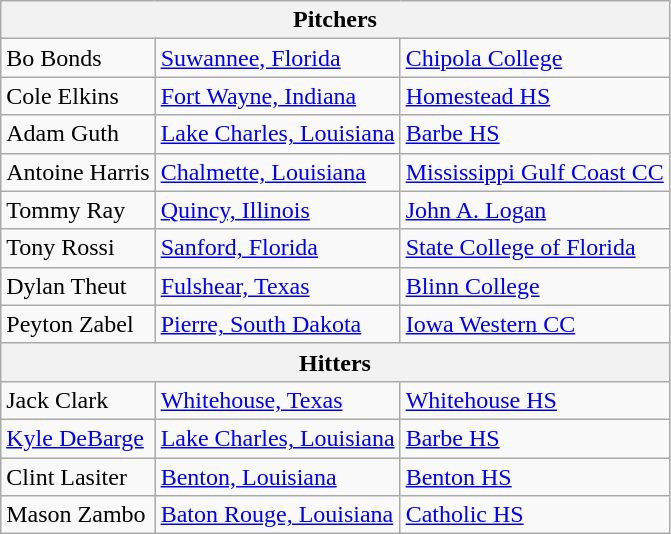<table class="wikitable">
<tr>
<th colspan=3>Pitchers</th>
</tr>
<tr>
<td>Bo Bonds</td>
<td><a href='#'>Suwannee, Florida</a></td>
<td><a href='#'>Chipola College</a></td>
</tr>
<tr>
<td>Cole Elkins</td>
<td><a href='#'>Fort Wayne, Indiana</a></td>
<td><a href='#'>Homestead HS</a></td>
</tr>
<tr>
<td>Adam Guth</td>
<td><a href='#'>Lake Charles, Louisiana</a></td>
<td><a href='#'>Barbe HS</a></td>
</tr>
<tr>
<td>Antoine Harris</td>
<td><a href='#'>Chalmette, Louisiana</a></td>
<td><a href='#'>Mississippi Gulf Coast CC</a></td>
</tr>
<tr>
<td>Tommy Ray</td>
<td><a href='#'>Quincy, Illinois</a></td>
<td><a href='#'>John A. Logan</a></td>
</tr>
<tr>
<td>Tony Rossi</td>
<td><a href='#'>Sanford, Florida</a></td>
<td><a href='#'>State College of Florida</a></td>
</tr>
<tr>
<td>Dylan Theut</td>
<td><a href='#'>Fulshear, Texas</a></td>
<td><a href='#'>Blinn College</a></td>
</tr>
<tr>
<td>Peyton Zabel</td>
<td><a href='#'>Pierre, South Dakota</a></td>
<td><a href='#'>Iowa Western CC</a></td>
</tr>
<tr>
<th colspan=3>Hitters</th>
</tr>
<tr>
<td>Jack Clark</td>
<td><a href='#'>Whitehouse, Texas</a></td>
<td><a href='#'>Whitehouse HS</a></td>
</tr>
<tr>
<td><a href='#'>Kyle DeBarge</a></td>
<td><a href='#'>Lake Charles, Louisiana</a></td>
<td><a href='#'>Barbe HS</a></td>
</tr>
<tr>
<td>Clint Lasiter</td>
<td><a href='#'>Benton, Louisiana</a></td>
<td><a href='#'>Benton HS</a></td>
</tr>
<tr>
<td>Mason Zambo</td>
<td><a href='#'>Baton Rouge, Louisiana</a></td>
<td><a href='#'>Catholic HS</a></td>
</tr>
</table>
